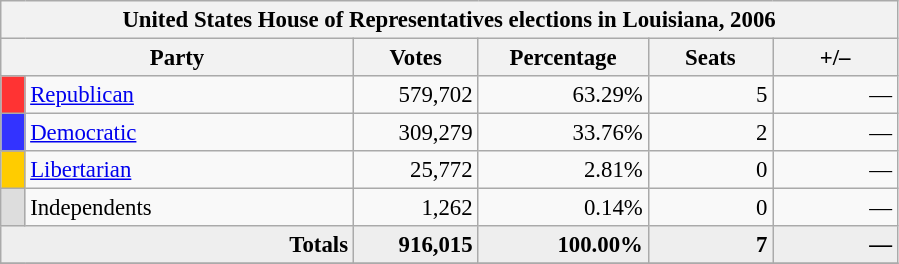<table class="wikitable" style="font-size: 95%;">
<tr>
<th colspan="6">United States House of Representatives elections in Louisiana, 2006</th>
</tr>
<tr>
<th colspan=2 style="width: 15em">Party</th>
<th style="width: 5em">Votes</th>
<th style="width: 7em">Percentage</th>
<th style="width: 5em">Seats</th>
<th style="width: 5em">+/–</th>
</tr>
<tr>
<th style="background-color:#FF3333; width: 3px"></th>
<td style="width: 130px"><a href='#'>Republican</a></td>
<td align="right">579,702</td>
<td align="right">63.29%</td>
<td align="right">5</td>
<td align="right">—</td>
</tr>
<tr>
<th style="background-color:#3333FF; width: 3px"></th>
<td style="width: 130px"><a href='#'>Democratic</a></td>
<td align="right">309,279</td>
<td align="right">33.76%</td>
<td align="right">2</td>
<td align="right">—</td>
</tr>
<tr>
<th style="background-color:#FFCC00; width: 3px"></th>
<td style="width: 130px"><a href='#'>Libertarian</a></td>
<td align="right">25,772</td>
<td align="right">2.81%</td>
<td align="right">0</td>
<td align="right">—</td>
</tr>
<tr>
<th style="background-color:#DDDDDD; width: 3px"></th>
<td style="width: 130px">Independents</td>
<td align="right">1,262</td>
<td align="right">0.14%</td>
<td align="right">0</td>
<td align="right">—</td>
</tr>
<tr bgcolor="#EEEEEE">
<td colspan="2" align="right"><strong>Totals</strong></td>
<td align="right"><strong>916,015</strong></td>
<td align="right"><strong>100.00%</strong></td>
<td align="right"><strong>7</strong></td>
<td align="right"><strong>—</strong></td>
</tr>
<tr bgcolor="#EEEEEE">
</tr>
</table>
